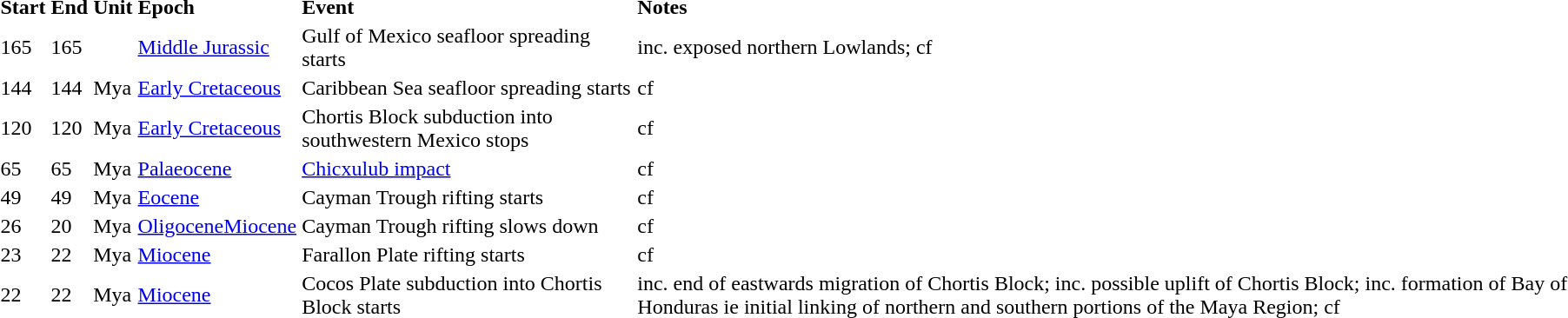<table class="sortable static-row-numbers" style="text-align:left;">
<tr>
<th>Start</th>
<th>End</th>
<th class=unsortable>Unit</th>
<th>Epoch</th>
<th class=unsortable>Event</th>
<th class=unsortable>Notes</th>
</tr>
<tr>
<td>165</td>
<td>165</td>
<td></td>
<td><a href='#'>Middle Jurassic</a></td>
<td>Gulf of Mexico seafloor spreading starts</td>
<td>inc. exposed northern Lowlands; cf</td>
</tr>
<tr>
<td>144</td>
<td>144</td>
<td>Mya</td>
<td><a href='#'>Early Cretaceous</a></td>
<td>Caribbean Sea seafloor spreading starts</td>
<td>cf</td>
</tr>
<tr>
<td>120</td>
<td>120</td>
<td>Mya</td>
<td><a href='#'>Early Cretaceous</a></td>
<td>Chortis Block subduction into southwestern Mexico stops</td>
<td>cf</td>
</tr>
<tr>
<td>65</td>
<td>65</td>
<td>Mya</td>
<td><a href='#'>Palaeocene</a> </td>
<td><a href='#'>Chicxulub impact</a></td>
<td>cf</td>
</tr>
<tr>
<td>49</td>
<td>49</td>
<td>Mya</td>
<td><a href='#'>Eocene</a></td>
<td>Cayman Trough rifting starts</td>
<td>cf</td>
</tr>
<tr>
<td>26</td>
<td>20</td>
<td>Mya</td>
<td><a href='#'>Oligocene</a><a href='#'>Miocene</a></td>
<td>Cayman Trough rifting slows down</td>
<td>cf</td>
</tr>
<tr>
<td>23</td>
<td>22</td>
<td>Mya</td>
<td><a href='#'>Miocene</a></td>
<td>Farallon Plate rifting starts</td>
<td>cf</td>
</tr>
<tr>
<td>22</td>
<td>22</td>
<td>Mya</td>
<td><a href='#'>Miocene</a></td>
<td>Cocos Plate subduction into Chortis Block starts</td>
<td>inc. end of eastwards migration of Chortis Block; inc. possible uplift of Chortis Block; inc. formation of Bay of Honduras ie initial linking of northern and southern portions of the Maya Region; cf</td>
</tr>
</table>
